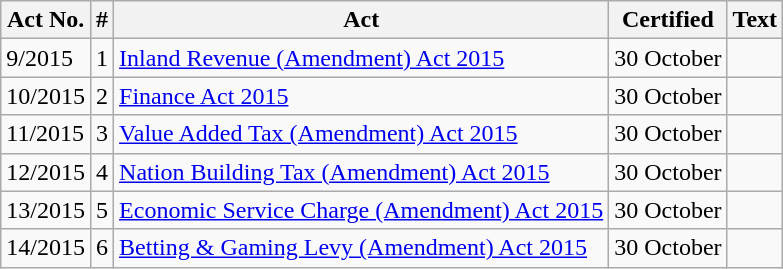<table class="wikitable sortable">
<tr>
<th>Act No.</th>
<th>#</th>
<th>Act</th>
<th>Certified</th>
<th>Text</th>
</tr>
<tr>
<td>9/2015</td>
<td>1</td>
<td><a href='#'>Inland Revenue (Amendment) Act 2015</a></td>
<td>30 October</td>
<td></td>
</tr>
<tr>
<td>10/2015</td>
<td>2</td>
<td><a href='#'>Finance Act 2015</a></td>
<td>30 October</td>
<td></td>
</tr>
<tr>
<td>11/2015</td>
<td>3</td>
<td><a href='#'>Value Added Tax (Amendment) Act 2015</a></td>
<td>30 October</td>
<td></td>
</tr>
<tr>
<td>12/2015</td>
<td>4</td>
<td><a href='#'>Nation Building Tax (Amendment) Act 2015</a></td>
<td>30 October</td>
<td></td>
</tr>
<tr>
<td>13/2015</td>
<td>5</td>
<td><a href='#'>Economic Service Charge (Amendment) Act 2015</a></td>
<td>30 October</td>
<td></td>
</tr>
<tr>
<td>14/2015</td>
<td>6</td>
<td><a href='#'>Betting & Gaming Levy (Amendment) Act 2015</a></td>
<td>30 October</td>
<td></td>
</tr>
</table>
